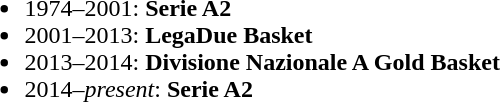<table>
<tr>
<td width="20"> </td>
<td valign="top"><br><ul><li>1974–2001: <strong>Serie A2</strong></li><li>2001–2013: <strong>LegaDue Basket</strong></li><li>2013–2014: <strong>Divisione Nazionale A Gold Basket</strong></li><li>2014–<em>present</em>: <strong>Serie A2</strong></li></ul></td>
</tr>
</table>
